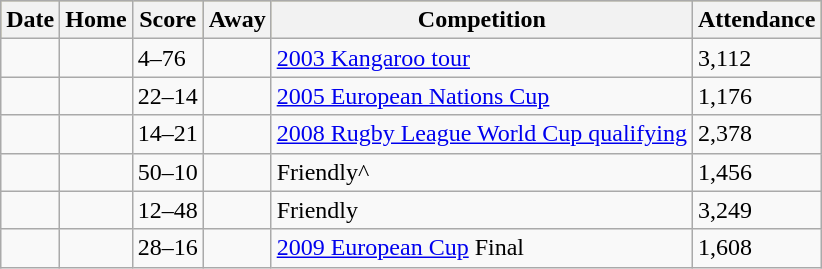<table class="wikitable">
<tr style="background:#bdb76b;">
<th>Date</th>
<th>Home</th>
<th>Score</th>
<th>Away</th>
<th>Competition</th>
<th>Attendance</th>
</tr>
<tr>
<td></td>
<td></td>
<td>4–76</td>
<td></td>
<td><a href='#'>2003 Kangaroo tour</a></td>
<td>3,112</td>
</tr>
<tr>
<td></td>
<td></td>
<td>22–14</td>
<td></td>
<td><a href='#'>2005 European Nations Cup</a></td>
<td>1,176</td>
</tr>
<tr>
<td></td>
<td></td>
<td>14–21</td>
<td></td>
<td><a href='#'>2008 Rugby League World Cup qualifying</a></td>
<td>2,378</td>
</tr>
<tr>
<td></td>
<td></td>
<td>50–10</td>
<td></td>
<td>Friendly^</td>
<td>1,456</td>
</tr>
<tr>
<td></td>
<td></td>
<td>12–48</td>
<td></td>
<td>Friendly</td>
<td>3,249</td>
</tr>
<tr>
<td></td>
<td></td>
<td>28–16</td>
<td></td>
<td><a href='#'>2009 European Cup</a> Final</td>
<td>1,608</td>
</tr>
</table>
